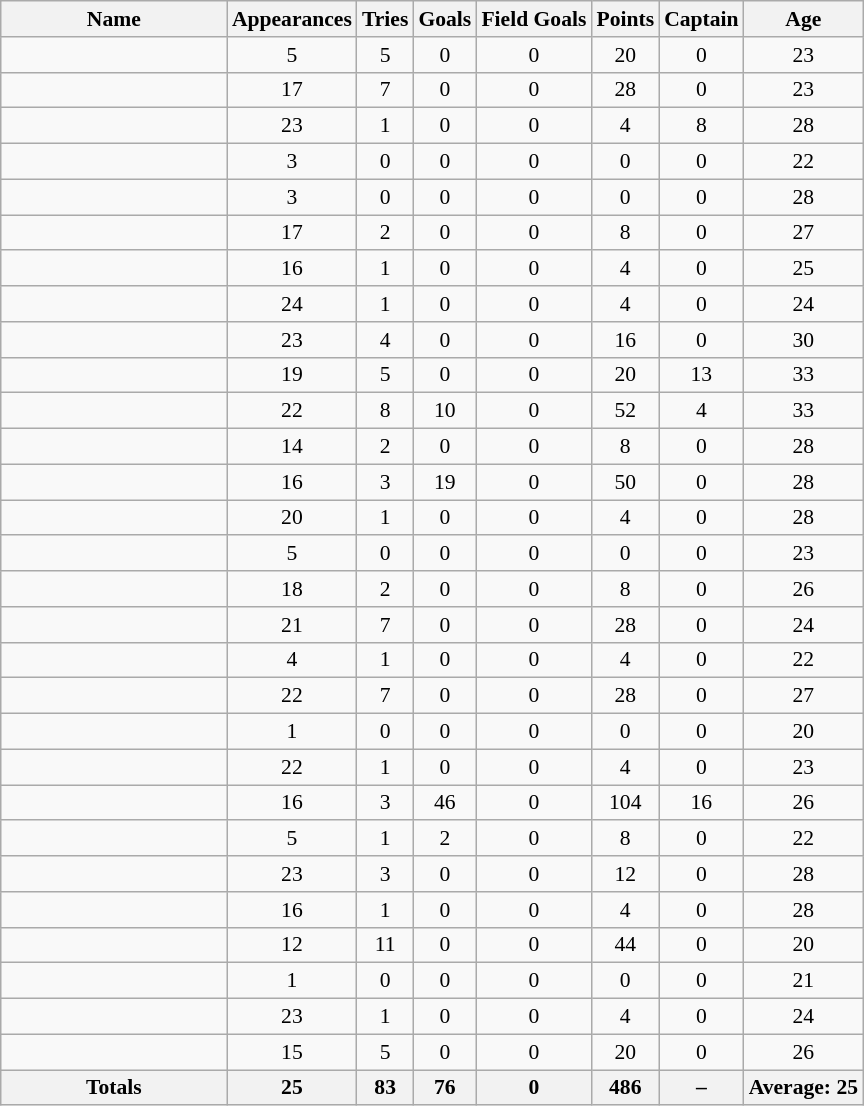<table class="wikitable sortable" style="text-align: center; font-size:90%">
<tr>
<th style="width:10em">Name</th>
<th>Appearances</th>
<th>Tries</th>
<th>Goals</th>
<th>Field Goals</th>
<th>Points</th>
<th>Captain</th>
<th>Age</th>
</tr>
<tr>
<td></td>
<td>5</td>
<td>5</td>
<td>0</td>
<td>0</td>
<td>20</td>
<td>0</td>
<td>23</td>
</tr>
<tr>
<td></td>
<td>17</td>
<td>7</td>
<td>0</td>
<td>0</td>
<td>28</td>
<td>0</td>
<td>23</td>
</tr>
<tr>
<td></td>
<td>23</td>
<td>1</td>
<td>0</td>
<td>0</td>
<td>4</td>
<td>8</td>
<td>28</td>
</tr>
<tr>
<td></td>
<td>3</td>
<td>0</td>
<td>0</td>
<td>0</td>
<td>0</td>
<td>0</td>
<td>22</td>
</tr>
<tr>
<td></td>
<td>3</td>
<td>0</td>
<td>0</td>
<td>0</td>
<td>0</td>
<td>0</td>
<td>28</td>
</tr>
<tr>
<td></td>
<td>17</td>
<td>2</td>
<td>0</td>
<td>0</td>
<td>8</td>
<td>0</td>
<td>27</td>
</tr>
<tr>
<td></td>
<td>16</td>
<td>1</td>
<td>0</td>
<td>0</td>
<td>4</td>
<td>0</td>
<td>25</td>
</tr>
<tr>
<td></td>
<td>24</td>
<td>1</td>
<td>0</td>
<td>0</td>
<td>4</td>
<td>0</td>
<td>24</td>
</tr>
<tr>
<td></td>
<td>23</td>
<td>4</td>
<td>0</td>
<td>0</td>
<td>16</td>
<td>0</td>
<td>30</td>
</tr>
<tr>
<td></td>
<td>19</td>
<td>5</td>
<td>0</td>
<td>0</td>
<td>20</td>
<td>13</td>
<td>33</td>
</tr>
<tr>
<td></td>
<td>22</td>
<td>8</td>
<td>10</td>
<td>0</td>
<td>52</td>
<td>4</td>
<td>33</td>
</tr>
<tr>
<td></td>
<td>14</td>
<td>2</td>
<td>0</td>
<td>0</td>
<td>8</td>
<td>0</td>
<td>28</td>
</tr>
<tr>
<td></td>
<td>16</td>
<td>3</td>
<td>19</td>
<td>0</td>
<td>50</td>
<td>0</td>
<td>28</td>
</tr>
<tr>
<td></td>
<td>20</td>
<td>1</td>
<td>0</td>
<td>0</td>
<td>4</td>
<td>0</td>
<td>28</td>
</tr>
<tr>
<td></td>
<td>5</td>
<td>0</td>
<td>0</td>
<td>0</td>
<td>0</td>
<td>0</td>
<td>23</td>
</tr>
<tr>
<td></td>
<td>18</td>
<td>2</td>
<td>0</td>
<td>0</td>
<td>8</td>
<td>0</td>
<td>26</td>
</tr>
<tr>
<td></td>
<td>21</td>
<td>7</td>
<td>0</td>
<td>0</td>
<td>28</td>
<td>0</td>
<td>24</td>
</tr>
<tr>
<td></td>
<td>4</td>
<td>1</td>
<td>0</td>
<td>0</td>
<td>4</td>
<td>0</td>
<td>22</td>
</tr>
<tr>
<td></td>
<td>22</td>
<td>7</td>
<td>0</td>
<td>0</td>
<td>28</td>
<td>0</td>
<td>27</td>
</tr>
<tr>
<td></td>
<td>1</td>
<td>0</td>
<td>0</td>
<td>0</td>
<td>0</td>
<td>0</td>
<td>20</td>
</tr>
<tr>
<td></td>
<td>22</td>
<td>1</td>
<td>0</td>
<td>0</td>
<td>4</td>
<td>0</td>
<td>23</td>
</tr>
<tr>
<td></td>
<td>16</td>
<td>3</td>
<td>46</td>
<td>0</td>
<td>104</td>
<td>16</td>
<td>26</td>
</tr>
<tr>
<td></td>
<td>5</td>
<td>1</td>
<td>2</td>
<td>0</td>
<td>8</td>
<td>0</td>
<td>22</td>
</tr>
<tr>
<td></td>
<td>23</td>
<td>3</td>
<td>0</td>
<td>0</td>
<td>12</td>
<td>0</td>
<td>28</td>
</tr>
<tr>
<td></td>
<td>16</td>
<td>1</td>
<td>0</td>
<td>0</td>
<td>4</td>
<td>0</td>
<td>28</td>
</tr>
<tr>
<td></td>
<td>12</td>
<td>11</td>
<td>0</td>
<td>0</td>
<td>44</td>
<td>0</td>
<td>20</td>
</tr>
<tr>
<td></td>
<td>1</td>
<td>0</td>
<td>0</td>
<td>0</td>
<td>0</td>
<td>0</td>
<td>21</td>
</tr>
<tr>
<td></td>
<td>23</td>
<td>1</td>
<td>0</td>
<td>0</td>
<td>4</td>
<td>0</td>
<td>24</td>
</tr>
<tr>
<td></td>
<td>15</td>
<td>5</td>
<td>0</td>
<td>0</td>
<td>20</td>
<td>0</td>
<td>26</td>
</tr>
<tr class="sortbottom">
<th>Totals</th>
<th>25</th>
<th>83</th>
<th>76</th>
<th>0</th>
<th>486</th>
<th>–</th>
<th>Average: 25</th>
</tr>
</table>
